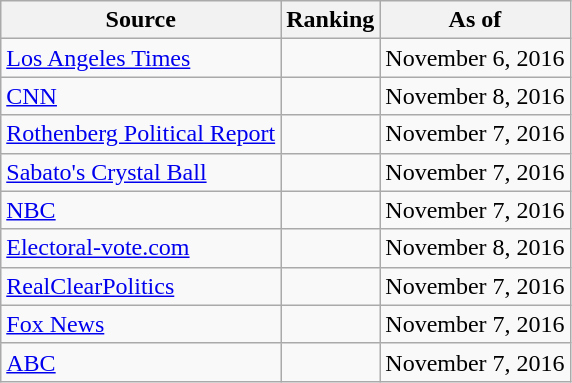<table class="wikitable" style="text-align:center">
<tr>
<th>Source</th>
<th>Ranking</th>
<th>As of</th>
</tr>
<tr>
<td align="left"><a href='#'>Los Angeles Times</a></td>
<td></td>
<td>November 6, 2016</td>
</tr>
<tr>
<td align="left"><a href='#'>CNN</a></td>
<td></td>
<td>November 8, 2016</td>
</tr>
<tr>
<td align=left><a href='#'>Rothenberg Political Report</a></td>
<td></td>
<td>November 7, 2016</td>
</tr>
<tr>
<td align="left"><a href='#'>Sabato's Crystal Ball</a></td>
<td></td>
<td>November 7, 2016</td>
</tr>
<tr>
<td align="left"><a href='#'>NBC</a></td>
<td></td>
<td>November 7, 2016</td>
</tr>
<tr>
<td align="left"><a href='#'>Electoral-vote.com</a></td>
<td></td>
<td>November 8, 2016</td>
</tr>
<tr>
<td align="left"><a href='#'>RealClearPolitics</a></td>
<td></td>
<td>November 7, 2016</td>
</tr>
<tr>
<td align="left"><a href='#'>Fox News</a></td>
<td></td>
<td>November 7, 2016</td>
</tr>
<tr>
<td align="left"><a href='#'>ABC</a></td>
<td></td>
<td>November 7, 2016</td>
</tr>
</table>
